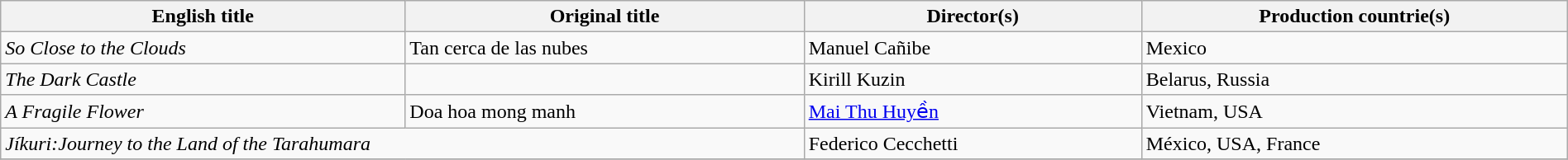<table class="sortable wikitable" style="width:100%; margin-bottom:4px" cellpadding="5">
<tr>
<th scope="col">English title</th>
<th scope="col">Original title</th>
<th scope="col">Director(s)</th>
<th scope="col">Production countrie(s)</th>
</tr>
<tr>
<td><em>So Close to the Clouds</em></td>
<td>Tan cerca de las nubes</td>
<td>Manuel Cañibe</td>
<td>Mexico</td>
</tr>
<tr>
<td><em>The Dark Castle</em></td>
<td></td>
<td>Kirill Kuzin</td>
<td>Belarus, Russia</td>
</tr>
<tr>
<td><em>A Fragile Flower</em></td>
<td>Doa hoa mong manh</td>
<td><a href='#'>Mai Thu Huyền</a></td>
<td>Vietnam, USA</td>
</tr>
<tr>
<td colspan=2><em>Jíkuri:Journey to the Land of the Tarahumara</em></td>
<td>Federico Cecchetti</td>
<td>México, USA, France</td>
</tr>
<tr>
</tr>
</table>
